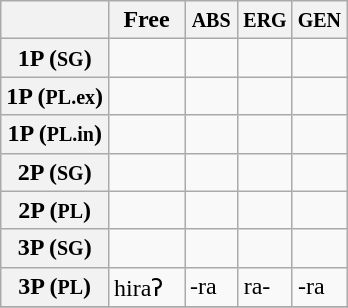<table class="wikitable" style="text-align: center;">
<tr>
<th> </th>
<th colspan="2">Free</th>
<th colspan="2"><small>ABS</small></th>
<th colspan="2"><small>ERG</small></th>
<th colspan="2"><small>GEN</small></th>
</tr>
<tr>
<th>1P (<small>SG</small>)</th>
<td style="border-right-width: 0;"></td>
<td style="border-left-width: 0;"> </td>
<td style="border-right-width: 0;"></td>
<td style="border-left-width: 0;"> </td>
<td style="border-right-width: 0;"></td>
<td style="border-left-width: 0;"> </td>
<td style="border-right-width: 0;"></td>
<td style="border-left-width: 0;"> </td>
</tr>
<tr>
<th>1P (<small>PL.ex</small>)</th>
<td style="border-right-width: 0;"></td>
<td style="border-left-width: 0;"> </td>
<td style="border-right-width: 0;"></td>
<td style="border-left-width: 0;"> </td>
<td style="border-right-width: 0;"></td>
<td style="border-left-width: 0;"> </td>
<td style="border-right-width: 0;"></td>
<td style="border-left-width: 0;"> </td>
</tr>
<tr>
<th>1P (<small>PL.in</small>)</th>
<td style="border-right-width: 0;"></td>
<td style="border-left-width: 0;"> </td>
<td style="border-right-width: 0;"></td>
<td style="border-left-width: 0;"> </td>
<td style="border-right-width: 0;"></td>
<td style="border-left-width: 0;"> </td>
<td style="border-right-width: 0;"></td>
<td style="border-left-width: 0;"> </td>
</tr>
<tr>
<th>2P (<small>SG</small>)</th>
<td style="border-right-width: 0;"></td>
<td style="border-left-width: 0;"> </td>
<td style="border-right-width: 0;"></td>
<td style="border-left-width: 0;"> </td>
<td style="border-right-width: 0;"></td>
<td style="border-left-width: 0;"> </td>
<td style="border-right-width: 0;"></td>
<td style="border-left-width: 0;"> </td>
</tr>
<tr>
<th>2P (<small>PL</small>)</th>
<td style="border-right-width: 0;"></td>
<td style="border-left-width: 0;"> </td>
<td style="border-right-width: 0;"></td>
<td style="border-left-width: 0;"> </td>
<td style="border-right-width: 0;"></td>
<td style="border-left-width: 0;"> </td>
<td style="border-right-width: 0;"></td>
<td style="border-left-width: 0;"> </td>
</tr>
<tr>
<th>3P (<small>SG</small>)</th>
<td style="border-right-width: 0;"></td>
<td style="border-left-width: 0;"> </td>
<td style="border-right-width: 0;"></td>
<td style="border-left-width: 0;"> </td>
<td style="border-right-width: 0;"></td>
<td style="border-left-width: 0;"> </td>
<td style="border-right-width: 0;"></td>
<td style="border-left-width: 0;"> </td>
</tr>
<tr>
<th>3P (<small>PL</small>)</th>
<td style="border-right-width: 0;">hiraʔ</td>
<td style="border-left-width: 0;"> </td>
<td style="border-right-width: 0;">-ra</td>
<td style="border-left-width: 0;"> </td>
<td style="border-right-width: 0;">ra-</td>
<td style="border-left-width: 0;"> </td>
<td style="border-right-width: 0;">-ra</td>
<td style="border-left-width: 0;"> </td>
</tr>
<tr>
</tr>
</table>
